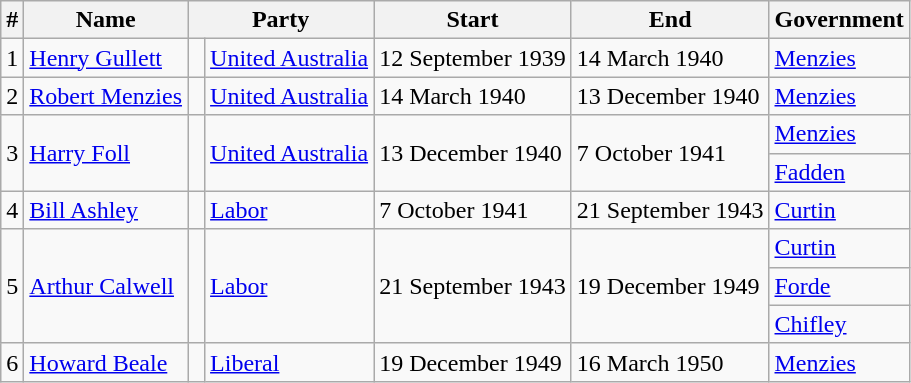<table class=wikitable>
<tr>
<th>#</th>
<th>Name</th>
<th colspan=2>Party</th>
<th>Start</th>
<th>End</th>
<th>Government</th>
</tr>
<tr>
<td>1</td>
<td><a href='#'>Henry Gullett</a></td>
<td> </td>
<td><a href='#'>United Australia</a></td>
<td>12 September 1939</td>
<td>14 March 1940</td>
<td><a href='#'>Menzies</a></td>
</tr>
<tr>
<td>2</td>
<td><a href='#'>Robert Menzies</a></td>
<td> </td>
<td><a href='#'>United Australia</a></td>
<td>14 March 1940</td>
<td>13 December 1940</td>
<td><a href='#'>Menzies</a></td>
</tr>
<tr>
<td rowspan=2>3</td>
<td rowspan=2><a href='#'>Harry Foll</a></td>
<td rowspan=2 > </td>
<td rowspan=2><a href='#'>United Australia</a></td>
<td rowspan=2>13 December 1940</td>
<td rowspan=2>7 October 1941</td>
<td><a href='#'>Menzies</a></td>
</tr>
<tr>
<td><a href='#'>Fadden</a></td>
</tr>
<tr>
<td>4</td>
<td><a href='#'>Bill Ashley</a></td>
<td> </td>
<td><a href='#'>Labor</a></td>
<td>7 October 1941</td>
<td>21 September 1943</td>
<td><a href='#'>Curtin</a></td>
</tr>
<tr>
<td rowspan=3>5</td>
<td rowspan=3><a href='#'>Arthur Calwell</a></td>
<td rowspan=3 > </td>
<td rowspan=3><a href='#'>Labor</a></td>
<td rowspan=3>21 September 1943</td>
<td rowspan=3>19 December 1949</td>
<td><a href='#'>Curtin</a></td>
</tr>
<tr>
<td><a href='#'>Forde</a></td>
</tr>
<tr>
<td><a href='#'>Chifley</a></td>
</tr>
<tr>
<td>6</td>
<td><a href='#'>Howard Beale</a></td>
<td> </td>
<td><a href='#'>Liberal</a></td>
<td>19 December 1949</td>
<td>16 March 1950</td>
<td><a href='#'>Menzies</a></td>
</tr>
</table>
